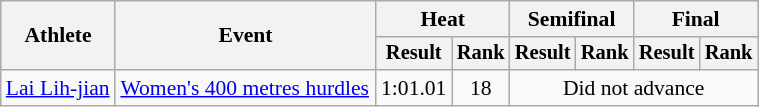<table class="wikitable" style="font-size:90%; width:40%">
<tr>
<th rowspan="2">Athlete</th>
<th rowspan="2">Event</th>
<th colspan="2">Heat</th>
<th colspan="2">Semifinal</th>
<th colspan="2">Final</th>
</tr>
<tr style="font-size:95%">
<th>Result</th>
<th>Rank</th>
<th>Result</th>
<th>Rank</th>
<th>Result</th>
<th>Rank</th>
</tr>
<tr align=center>
<td align=left><a href='#'>Lai Lih-jian</a></td>
<td align=left><a href='#'>Women's 400 metres hurdles</a></td>
<td>1:01.01</td>
<td>18</td>
<td colspan=4>Did not advance</td>
</tr>
</table>
